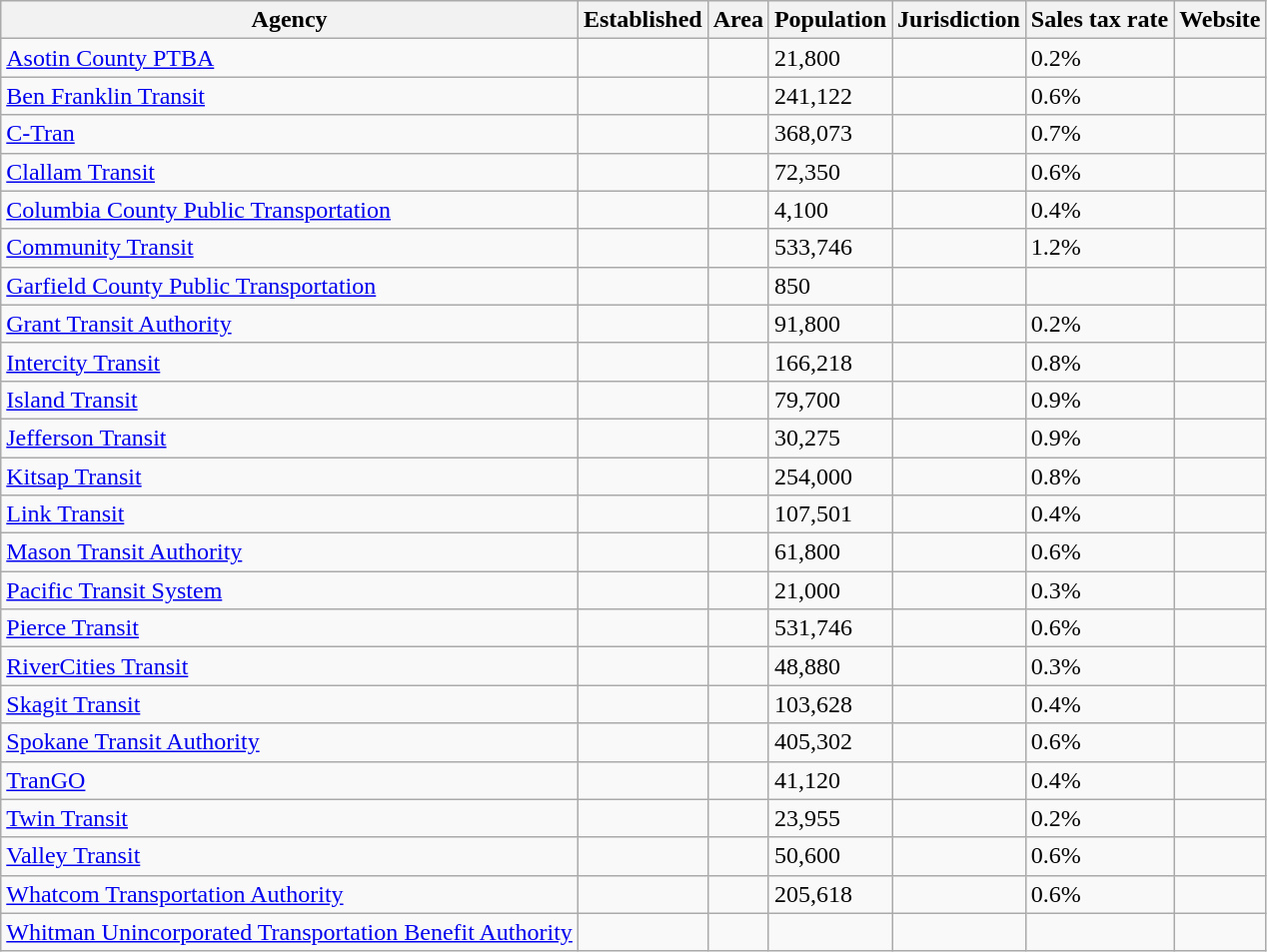<table class="wikitable sortable">
<tr>
<th>Agency</th>
<th>Established</th>
<th>Area</th>
<th>Population</th>
<th>Jurisdiction</th>
<th>Sales tax rate</th>
<th class=unsortable>Website</th>
</tr>
<tr>
<td><a href='#'>Asotin County PTBA</a></td>
<td></td>
<td></td>
<td>21,800</td>
<td></td>
<td>0.2%</td>
<td></td>
</tr>
<tr>
<td><a href='#'>Ben Franklin Transit</a></td>
<td></td>
<td></td>
<td>241,122</td>
<td></td>
<td>0.6%</td>
<td></td>
</tr>
<tr>
<td><a href='#'>C-Tran</a></td>
<td></td>
<td></td>
<td>368,073</td>
<td></td>
<td>0.7%</td>
<td></td>
</tr>
<tr>
<td><a href='#'>Clallam Transit</a></td>
<td></td>
<td></td>
<td>72,350</td>
<td></td>
<td>0.6%</td>
<td></td>
</tr>
<tr>
<td><a href='#'>Columbia County Public Transportation</a></td>
<td></td>
<td></td>
<td>4,100</td>
<td></td>
<td>0.4%</td>
<td></td>
</tr>
<tr>
<td><a href='#'>Community Transit</a></td>
<td></td>
<td></td>
<td>533,746</td>
<td></td>
<td>1.2%</td>
<td></td>
</tr>
<tr>
<td><a href='#'>Garfield County Public Transportation</a></td>
<td></td>
<td></td>
<td>850</td>
<td></td>
<td></td>
<td></td>
</tr>
<tr>
<td><a href='#'>Grant Transit Authority</a></td>
<td></td>
<td></td>
<td>91,800</td>
<td></td>
<td>0.2%</td>
<td></td>
</tr>
<tr>
<td><a href='#'>Intercity Transit</a></td>
<td></td>
<td></td>
<td>166,218</td>
<td></td>
<td>0.8%</td>
<td></td>
</tr>
<tr>
<td><a href='#'>Island Transit</a></td>
<td></td>
<td></td>
<td>79,700</td>
<td></td>
<td>0.9%</td>
<td></td>
</tr>
<tr>
<td><a href='#'>Jefferson Transit</a></td>
<td></td>
<td></td>
<td>30,275</td>
<td></td>
<td>0.9%</td>
<td></td>
</tr>
<tr>
<td><a href='#'>Kitsap Transit</a></td>
<td></td>
<td></td>
<td>254,000</td>
<td></td>
<td>0.8%</td>
<td></td>
</tr>
<tr>
<td><a href='#'>Link Transit</a></td>
<td></td>
<td></td>
<td>107,501</td>
<td></td>
<td>0.4%</td>
<td></td>
</tr>
<tr>
<td><a href='#'>Mason Transit Authority</a></td>
<td></td>
<td></td>
<td>61,800</td>
<td></td>
<td>0.6%</td>
<td></td>
</tr>
<tr>
<td><a href='#'>Pacific Transit System</a></td>
<td></td>
<td></td>
<td>21,000</td>
<td></td>
<td>0.3%</td>
<td></td>
</tr>
<tr>
<td><a href='#'>Pierce Transit</a></td>
<td></td>
<td></td>
<td>531,746</td>
<td></td>
<td>0.6%</td>
<td></td>
</tr>
<tr>
<td><a href='#'>RiverCities Transit</a></td>
<td></td>
<td></td>
<td>48,880</td>
<td></td>
<td>0.3%</td>
<td></td>
</tr>
<tr>
<td><a href='#'>Skagit Transit</a></td>
<td></td>
<td></td>
<td>103,628</td>
<td></td>
<td>0.4%</td>
<td></td>
</tr>
<tr>
<td><a href='#'>Spokane Transit Authority</a></td>
<td></td>
<td></td>
<td>405,302</td>
<td></td>
<td>0.6%</td>
<td></td>
</tr>
<tr>
<td><a href='#'>TranGO</a></td>
<td></td>
<td></td>
<td>41,120</td>
<td></td>
<td>0.4%</td>
<td></td>
</tr>
<tr>
<td><a href='#'>Twin Transit</a></td>
<td></td>
<td></td>
<td>23,955</td>
<td></td>
<td>0.2%</td>
<td></td>
</tr>
<tr>
<td><a href='#'>Valley Transit</a></td>
<td></td>
<td></td>
<td>50,600</td>
<td></td>
<td>0.6%</td>
<td></td>
</tr>
<tr>
<td><a href='#'>Whatcom Transportation Authority</a></td>
<td></td>
<td></td>
<td>205,618</td>
<td></td>
<td>0.6%</td>
<td></td>
</tr>
<tr>
<td><a href='#'>Whitman Unincorporated Transportation Benefit Authority</a></td>
<td></td>
<td></td>
<td></td>
<td></td>
<td></td>
<td></td>
</tr>
</table>
